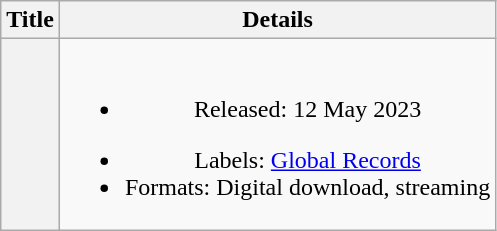<table class="wikitable plainrowheaders" style="text-align:center;">
<tr>
<th scope="col">Title</th>
<th scope="col">Details</th>
</tr>
<tr>
<th scope="row"></th>
<td><br><ul><li>Released: 12 May 2023</li></ul><ul><li>Labels: <a href='#'>Global Records</a></li><li>Formats: Digital download, streaming</li></ul></td>
</tr>
</table>
